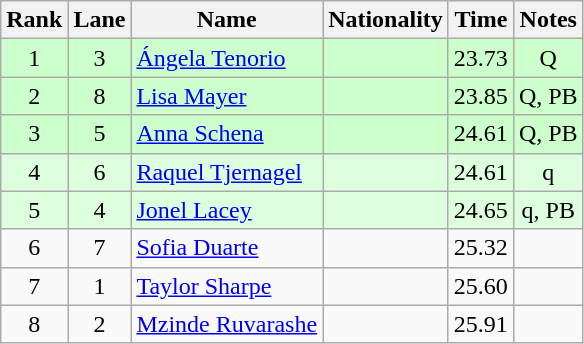<table class="wikitable sortable" style="text-align:center">
<tr>
<th>Rank</th>
<th>Lane</th>
<th>Name</th>
<th>Nationality</th>
<th>Time</th>
<th>Notes</th>
</tr>
<tr bgcolor=ccffcc>
<td>1</td>
<td>3</td>
<td align=left><a href='#'>Ángela Tenorio</a></td>
<td align=left></td>
<td>23.73</td>
<td>Q</td>
</tr>
<tr bgcolor=ccffcc>
<td>2</td>
<td>8</td>
<td align=left><a href='#'>Lisa Mayer</a></td>
<td align=left></td>
<td>23.85</td>
<td>Q, PB</td>
</tr>
<tr bgcolor=ccffcc>
<td>3</td>
<td>5</td>
<td align=left><a href='#'>Anna Schena</a></td>
<td align=left></td>
<td>24.61</td>
<td>Q, PB</td>
</tr>
<tr bgcolor=ddffdd>
<td>4</td>
<td>6</td>
<td align=left><a href='#'>Raquel Tjernagel</a></td>
<td align=left></td>
<td>24.61</td>
<td>q</td>
</tr>
<tr bgcolor=ddffdd>
<td>5</td>
<td>4</td>
<td align=left><a href='#'>Jonel Lacey</a></td>
<td align=left></td>
<td>24.65</td>
<td>q, PB</td>
</tr>
<tr>
<td>6</td>
<td>7</td>
<td align=left><a href='#'>Sofia Duarte</a></td>
<td align=left></td>
<td>25.32</td>
<td></td>
</tr>
<tr>
<td>7</td>
<td>1</td>
<td align=left><a href='#'>Taylor Sharpe</a></td>
<td align=left></td>
<td>25.60</td>
<td></td>
</tr>
<tr>
<td>8</td>
<td>2</td>
<td align=left><a href='#'>Mzinde Ruvarashe</a></td>
<td align=left></td>
<td>25.91</td>
<td></td>
</tr>
</table>
